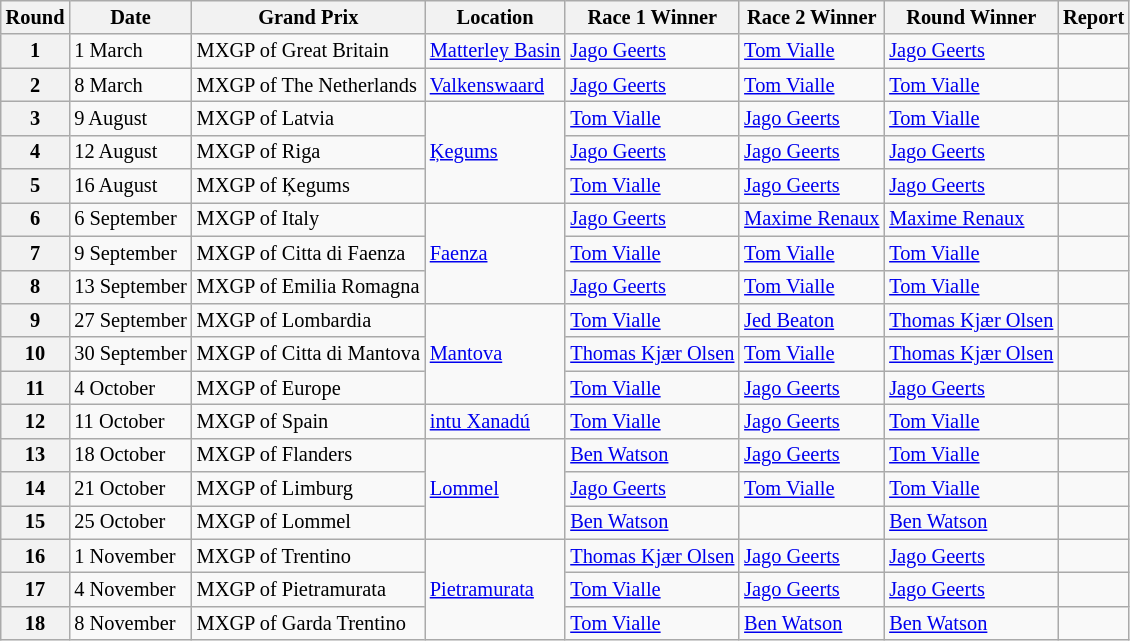<table class="wikitable" style="font-size: 85%;">
<tr>
<th>Round</th>
<th>Date</th>
<th>Grand Prix</th>
<th>Location</th>
<th>Race 1 Winner</th>
<th>Race 2 Winner</th>
<th>Round Winner</th>
<th>Report</th>
</tr>
<tr>
<th>1</th>
<td>1 March</td>
<td> MXGP of Great Britain</td>
<td><a href='#'>Matterley Basin</a></td>
<td> <a href='#'>Jago Geerts</a></td>
<td> <a href='#'>Tom Vialle</a></td>
<td> <a href='#'>Jago Geerts</a></td>
<td></td>
</tr>
<tr>
<th>2</th>
<td>8 March</td>
<td> MXGP of The Netherlands</td>
<td><a href='#'>Valkenswaard</a></td>
<td> <a href='#'>Jago Geerts</a></td>
<td> <a href='#'>Tom Vialle</a></td>
<td> <a href='#'>Tom Vialle</a></td>
<td></td>
</tr>
<tr>
<th>3</th>
<td>9 August</td>
<td> MXGP of Latvia</td>
<td rowspan=3><a href='#'>Ķegums</a></td>
<td> <a href='#'>Tom Vialle</a></td>
<td> <a href='#'>Jago Geerts</a></td>
<td> <a href='#'>Tom Vialle</a></td>
<td></td>
</tr>
<tr>
<th>4</th>
<td>12 August</td>
<td> MXGP of Riga</td>
<td> <a href='#'>Jago Geerts</a></td>
<td> <a href='#'>Jago Geerts</a></td>
<td> <a href='#'>Jago Geerts</a></td>
<td></td>
</tr>
<tr>
<th>5</th>
<td>16 August</td>
<td> MXGP of Ķegums</td>
<td> <a href='#'>Tom Vialle</a></td>
<td> <a href='#'>Jago Geerts</a></td>
<td> <a href='#'>Jago Geerts</a></td>
<td></td>
</tr>
<tr>
<th>6</th>
<td>6 September</td>
<td> MXGP of Italy</td>
<td rowspan=3><a href='#'>Faenza</a></td>
<td> <a href='#'>Jago Geerts</a></td>
<td> <a href='#'>Maxime Renaux</a></td>
<td> <a href='#'>Maxime Renaux</a></td>
<td></td>
</tr>
<tr>
<th>7</th>
<td>9 September</td>
<td> MXGP of Citta di Faenza</td>
<td> <a href='#'>Tom Vialle</a></td>
<td> <a href='#'>Tom Vialle</a></td>
<td> <a href='#'>Tom Vialle</a></td>
<td></td>
</tr>
<tr>
<th>8</th>
<td>13 September</td>
<td> MXGP of Emilia Romagna</td>
<td> <a href='#'>Jago Geerts</a></td>
<td> <a href='#'>Tom Vialle</a></td>
<td> <a href='#'>Tom Vialle</a></td>
<td></td>
</tr>
<tr>
<th>9</th>
<td>27 September</td>
<td> MXGP of Lombardia</td>
<td rowspan=3><a href='#'>Mantova</a></td>
<td> <a href='#'>Tom Vialle</a></td>
<td> <a href='#'>Jed Beaton</a></td>
<td> <a href='#'>Thomas Kjær Olsen</a></td>
<td></td>
</tr>
<tr>
<th>10</th>
<td>30 September</td>
<td> MXGP of Citta di Mantova</td>
<td> <a href='#'>Thomas Kjær Olsen</a></td>
<td> <a href='#'>Tom Vialle</a></td>
<td> <a href='#'>Thomas Kjær Olsen</a></td>
<td></td>
</tr>
<tr>
<th>11</th>
<td>4 October</td>
<td> MXGP of Europe</td>
<td> <a href='#'>Tom Vialle</a></td>
<td> <a href='#'>Jago Geerts</a></td>
<td> <a href='#'>Jago Geerts</a></td>
<td></td>
</tr>
<tr>
<th>12</th>
<td>11 October</td>
<td> MXGP of Spain</td>
<td><a href='#'>intu Xanadú</a></td>
<td> <a href='#'>Tom Vialle</a></td>
<td> <a href='#'>Jago Geerts</a></td>
<td> <a href='#'>Tom Vialle</a></td>
<td></td>
</tr>
<tr>
<th>13</th>
<td>18 October</td>
<td> MXGP of Flanders</td>
<td rowspan=3><a href='#'>Lommel</a></td>
<td> <a href='#'>Ben Watson</a></td>
<td> <a href='#'>Jago Geerts</a></td>
<td> <a href='#'>Tom Vialle</a></td>
<td></td>
</tr>
<tr>
<th>14</th>
<td>21 October</td>
<td> MXGP of Limburg</td>
<td> <a href='#'>Jago Geerts</a></td>
<td> <a href='#'>Tom Vialle</a></td>
<td> <a href='#'>Tom Vialle</a></td>
<td></td>
</tr>
<tr>
<th>15</th>
<td>25 October</td>
<td> MXGP of Lommel</td>
<td> <a href='#'>Ben Watson</a></td>
<td></td>
<td> <a href='#'>Ben Watson</a></td>
<td></td>
</tr>
<tr>
<th>16</th>
<td>1 November</td>
<td> MXGP of Trentino</td>
<td rowspan=3><a href='#'>Pietramurata</a></td>
<td> <a href='#'>Thomas Kjær Olsen</a></td>
<td> <a href='#'>Jago Geerts</a></td>
<td> <a href='#'>Jago Geerts</a></td>
<td></td>
</tr>
<tr>
<th>17</th>
<td>4 November</td>
<td> MXGP of Pietramurata</td>
<td> <a href='#'>Tom Vialle</a></td>
<td> <a href='#'>Jago Geerts</a></td>
<td> <a href='#'>Jago Geerts</a></td>
<td></td>
</tr>
<tr>
<th>18</th>
<td>8 November</td>
<td> MXGP of Garda Trentino</td>
<td> <a href='#'>Tom Vialle</a></td>
<td> <a href='#'>Ben Watson</a></td>
<td> <a href='#'>Ben Watson</a></td>
<td></td>
</tr>
</table>
